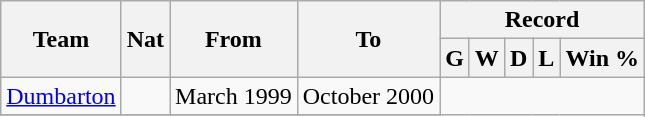<table class="wikitable" style="text-align: center">
<tr>
<th rowspan="2">Team</th>
<th rowspan="2">Nat</th>
<th rowspan="2">From</th>
<th rowspan="2">To</th>
<th colspan="5">Record</th>
</tr>
<tr>
<th>G</th>
<th>W</th>
<th>D</th>
<th>L</th>
<th>Win %</th>
</tr>
<tr>
<td align=left><a href='#'>Dumbarton</a></td>
<td></td>
<td align=left>March 1999</td>
<td align=left>October 2000<br></td>
</tr>
<tr>
</tr>
</table>
